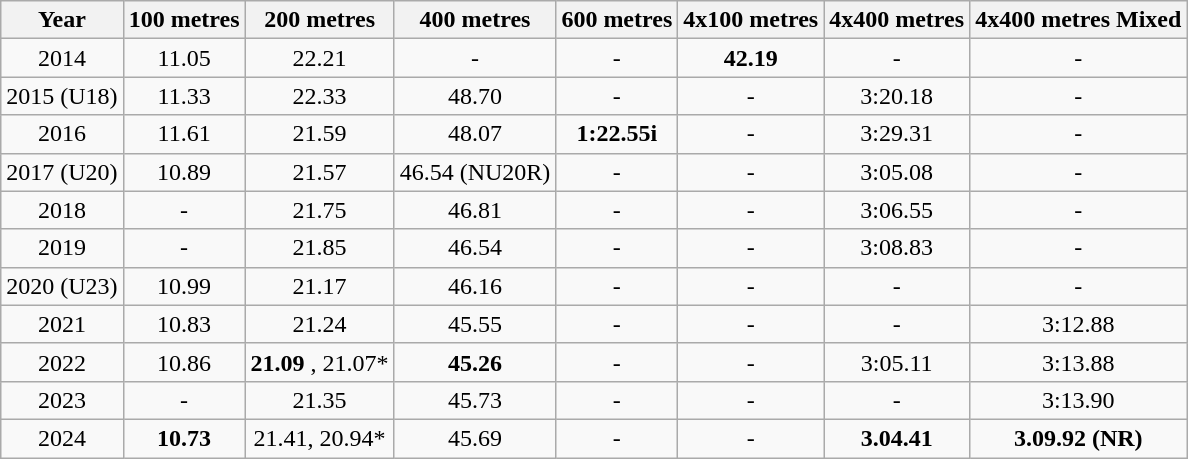<table class="wikitable" style= "text-align: center">
<tr>
<th>Year</th>
<th>100 metres</th>
<th>200 metres</th>
<th>400 metres</th>
<th>600 metres</th>
<th>4x100 metres</th>
<th>4x400 metres</th>
<th>4x400 metres Mixed</th>
</tr>
<tr>
<td>2014</td>
<td>11.05</td>
<td>22.21</td>
<td>-</td>
<td>-</td>
<td><strong>42.19</strong></td>
<td>-</td>
<td>-</td>
</tr>
<tr>
<td>2015 (U18)</td>
<td>11.33</td>
<td>22.33</td>
<td>48.70</td>
<td>-</td>
<td>-</td>
<td>3:20.18</td>
<td>-</td>
</tr>
<tr>
<td>2016</td>
<td>11.61</td>
<td>21.59</td>
<td>48.07</td>
<td><strong>1:22.55i</strong></td>
<td>-</td>
<td>3:29.31</td>
<td>-</td>
</tr>
<tr>
<td>2017 (U20)</td>
<td>10.89</td>
<td>21.57</td>
<td>46.54 (NU20R)</td>
<td>-</td>
<td>-</td>
<td>3:05.08</td>
<td>-</td>
</tr>
<tr>
<td>2018</td>
<td>-</td>
<td>21.75</td>
<td>46.81</td>
<td>-</td>
<td>-</td>
<td>3:06.55</td>
<td>-</td>
</tr>
<tr>
<td>2019</td>
<td>-</td>
<td>21.85</td>
<td>46.54</td>
<td>-</td>
<td>-</td>
<td>3:08.83</td>
<td>-</td>
</tr>
<tr>
<td>2020 (U23)</td>
<td>10.99</td>
<td>21.17</td>
<td>46.16</td>
<td>-</td>
<td>-</td>
<td>-</td>
<td>-</td>
</tr>
<tr>
<td>2021</td>
<td>10.83</td>
<td>21.24</td>
<td>45.55</td>
<td>-</td>
<td>-</td>
<td>-</td>
<td>3:12.88</td>
</tr>
<tr>
<td>2022</td>
<td>10.86</td>
<td><strong>21.09 </strong>, 21.07*</td>
<td><strong>45.26</strong></td>
<td>-</td>
<td>-</td>
<td>3:05.11</td>
<td>3:13.88</td>
</tr>
<tr>
<td>2023</td>
<td>-</td>
<td>21.35</td>
<td>45.73</td>
<td>-</td>
<td>-</td>
<td>-</td>
<td>3:13.90</td>
</tr>
<tr>
<td>2024</td>
<td><strong>10.73</strong></td>
<td>21.41, 20.94*</td>
<td>45.69</td>
<td>-</td>
<td>-</td>
<td><strong>3.04.41</strong></td>
<td><strong>3.09.92 (NR)</strong></td>
</tr>
</table>
